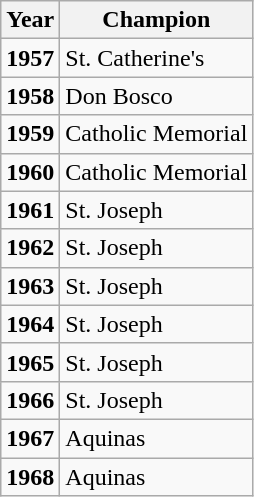<table class="wikitable">
<tr>
<th>Year</th>
<th>Champion</th>
</tr>
<tr>
<td><strong>1957</strong></td>
<td>St. Catherine's</td>
</tr>
<tr>
<td><strong>1958</strong></td>
<td>Don Bosco</td>
</tr>
<tr>
<td><strong>1959</strong></td>
<td>Catholic Memorial</td>
</tr>
<tr>
<td><strong>1960</strong></td>
<td>Catholic Memorial</td>
</tr>
<tr>
<td><strong>1961</strong></td>
<td>St. Joseph</td>
</tr>
<tr>
<td><strong>1962</strong></td>
<td>St. Joseph</td>
</tr>
<tr>
<td><strong>1963</strong></td>
<td>St. Joseph</td>
</tr>
<tr>
<td><strong>1964</strong></td>
<td>St. Joseph</td>
</tr>
<tr>
<td><strong>1965</strong></td>
<td>St. Joseph</td>
</tr>
<tr>
<td><strong>1966</strong></td>
<td>St. Joseph</td>
</tr>
<tr>
<td><strong>1967</strong></td>
<td>Aquinas</td>
</tr>
<tr>
<td><strong>1968</strong></td>
<td>Aquinas</td>
</tr>
</table>
